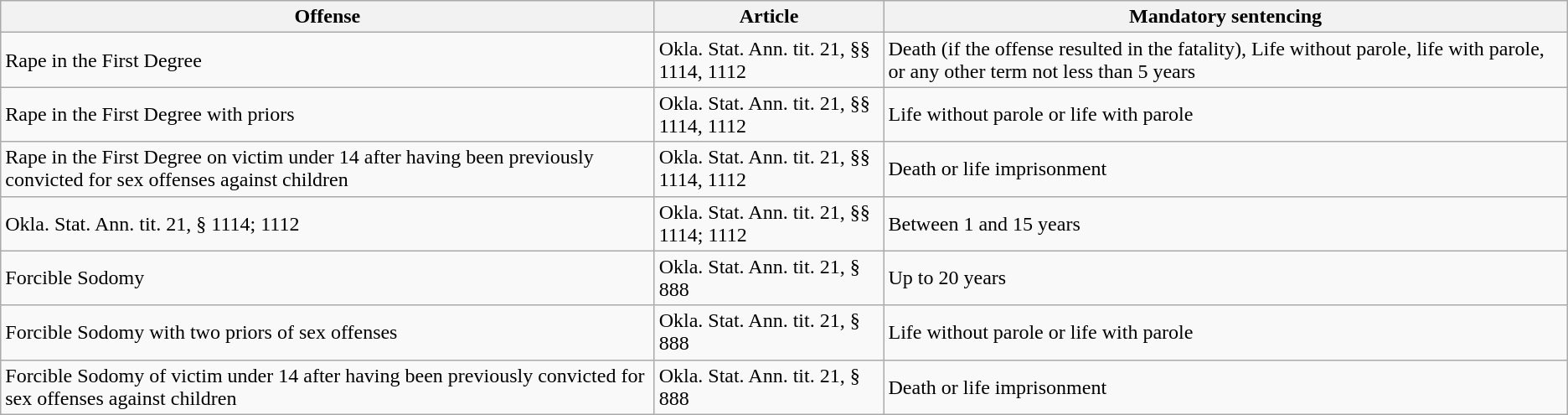<table class="wikitable">
<tr>
<th>Offense</th>
<th>Article</th>
<th>Mandatory sentencing</th>
</tr>
<tr>
<td>Rape in the First Degree</td>
<td>Okla. Stat. Ann. tit. 21, §§ 1114, 1112</td>
<td>Death (if the offense resulted in the fatality), Life without parole, life with parole, or any other term not less than 5 years</td>
</tr>
<tr>
<td>Rape in the First Degree with priors</td>
<td>Okla. Stat. Ann. tit. 21, §§ 1114, 1112</td>
<td>Life without parole or life with parole</td>
</tr>
<tr>
<td>Rape in the First Degree on victim under 14 after having been previously convicted for sex offenses against children</td>
<td>Okla. Stat. Ann. tit. 21, §§ 1114, 1112</td>
<td>Death or life imprisonment</td>
</tr>
<tr>
<td>Okla. Stat. Ann. tit. 21, § 1114; 1112</td>
<td>Okla. Stat. Ann. tit. 21, §§ 1114; 1112</td>
<td>Between 1 and 15 years</td>
</tr>
<tr>
<td>Forcible Sodomy</td>
<td>Okla. Stat. Ann. tit. 21, § 888</td>
<td>Up to 20 years</td>
</tr>
<tr>
<td>Forcible Sodomy with two priors of sex offenses</td>
<td>Okla. Stat. Ann. tit. 21, § 888</td>
<td>Life without parole or life with parole</td>
</tr>
<tr>
<td>Forcible Sodomy of victim under 14 after having been previously convicted for sex offenses against children</td>
<td>Okla. Stat. Ann. tit. 21, § 888</td>
<td>Death or life imprisonment</td>
</tr>
</table>
